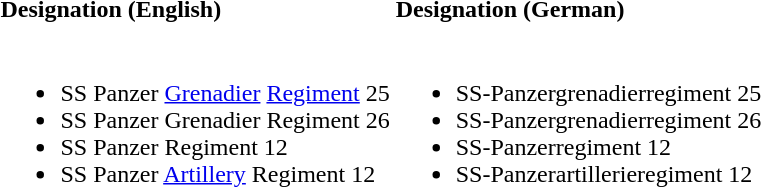<table>
<tr>
<th align="left" colspan="1">Designation (English)</th>
<th align="left" colspan="1">Designation (German)</th>
</tr>
<tr align="left" valign="top">
<td><br><ul><li>SS Panzer <a href='#'>Grenadier</a> <a href='#'>Regiment</a> 25</li><li>SS Panzer Grenadier Regiment 26</li><li>SS Panzer Regiment 12</li><li>SS Panzer <a href='#'>Artillery</a> Regiment 12</li></ul></td>
<td><br><ul><li>SS-Panzergrenadierregiment 25</li><li>SS-Panzergrenadierregiment 26</li><li>SS-Panzerregiment 12</li><li>SS-Panzerartillerieregiment 12</li></ul></td>
</tr>
</table>
